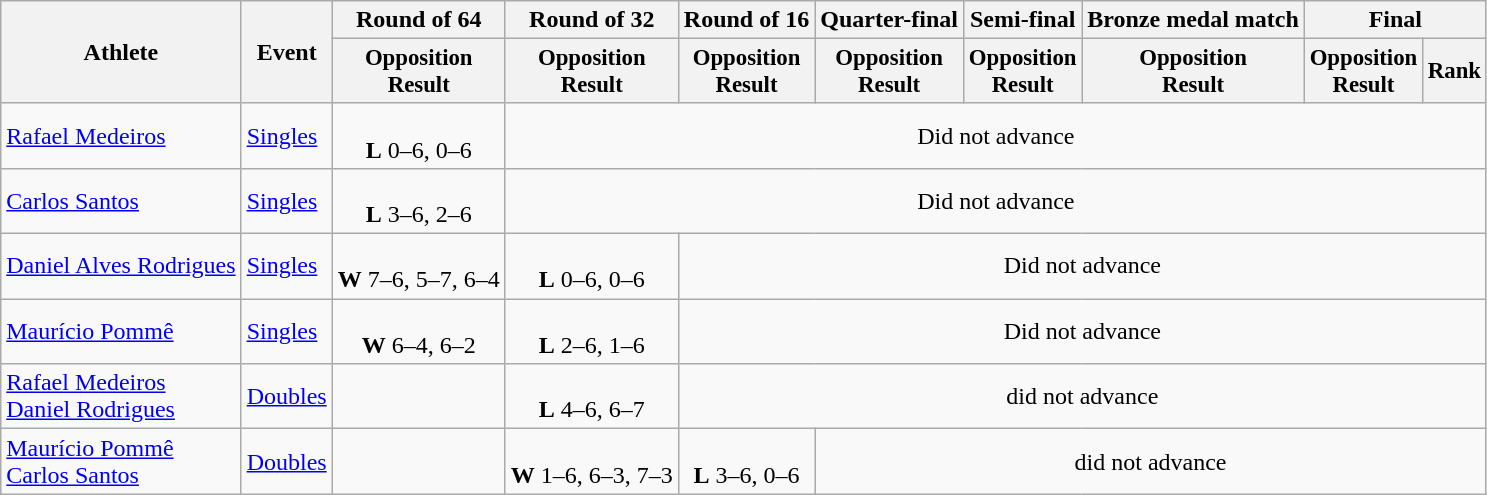<table class="wikitable" border="1">
<tr>
<th rowspan="2">Athlete</th>
<th rowspan="2">Event</th>
<th>Round of 64</th>
<th>Round of 32</th>
<th>Round of 16</th>
<th>Quarter-final</th>
<th>Semi-final</th>
<th>Bronze medal match</th>
<th colspan=2>Final</th>
</tr>
<tr style="font-size:95%">
<th>Opposition<br>Result</th>
<th>Opposition<br>Result</th>
<th>Opposition<br>Result</th>
<th>Opposition<br>Result</th>
<th>Opposition<br>Result</th>
<th>Opposition<br>Result</th>
<th>Opposition<br>Result</th>
<th>Rank</th>
</tr>
<tr>
<td><a href='#'>Rafael Medeiros</a></td>
<td><a href='#'>Singles</a></td>
<td align=center><br><strong>L</strong> 0–6, 0–6</td>
<td colspan=7 align=center>Did not advance</td>
</tr>
<tr>
<td><a href='#'>Carlos Santos</a></td>
<td><a href='#'>Singles</a></td>
<td align=center><br><strong>L</strong> 3–6, 2–6</td>
<td colspan=7 align=center>Did not advance</td>
</tr>
<tr>
<td><a href='#'>Daniel Alves Rodrigues</a></td>
<td><a href='#'>Singles</a></td>
<td align=center><br><strong>W</strong> 7–6, 5–7, 6–4</td>
<td align=center><br><strong>L</strong> 0–6, 0–6</td>
<td colspan="6" align=center>Did not advance</td>
</tr>
<tr>
<td><a href='#'>Maurício Pommê</a></td>
<td><a href='#'>Singles</a></td>
<td align=center><br><strong>W</strong> 6–4, 6–2</td>
<td align=center><br><strong>L</strong> 2–6, 1–6</td>
<td colspan="6" align=center>Did not advance</td>
</tr>
<tr>
<td><a href='#'>Rafael Medeiros</a><br><a href='#'>Daniel Rodrigues</a></td>
<td><a href='#'>Doubles</a></td>
<td></td>
<td align=center> <br><strong>L</strong> 4–6, 6–7</td>
<td align=center colspan="6">did not advance</td>
</tr>
<tr>
<td><a href='#'>Maurício Pommê</a><br><a href='#'>Carlos Santos</a></td>
<td><a href='#'>Doubles</a></td>
<td></td>
<td align=center> <br><strong>W</strong> 1–6, 6–3, 7–3</td>
<td align=center> <br><strong>L</strong> 3–6, 0–6</td>
<td align=center colspan="5">did not advance</td>
</tr>
</table>
